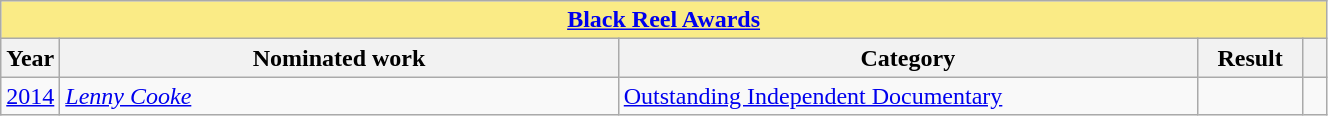<table width="70%" class="wikitable sortable">
<tr>
<th colspan="5" style="background:#FAEB86;" align="center"><a href='#'>Black Reel Awards</a></th>
</tr>
<tr>
<th scope="col" style="width:1em;">Year</th>
<th scope="col" style="width:39em;">Nominated work</th>
<th scope="col" style="width:40em;">Category</th>
<th scope="col" style="width:5em;">Result</th>
<th scope="col" style="width:1em;" class="unsortable"></th>
</tr>
<tr>
<td><a href='#'>2014</a></td>
<td><em><a href='#'>Lenny Cooke</a></em></td>
<td><a href='#'>Outstanding Independent Documentary</a></td>
<td></td>
<td></td>
</tr>
</table>
